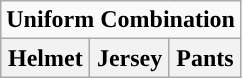<table class="wikitable">
<tr>
<td align="center" Colspan="3"><strong>Uniform Combination</strong></td>
</tr>
<tr align="center">
<th>Helmet</th>
<th>Jersey</th>
<th>Pants</th>
</tr>
</table>
